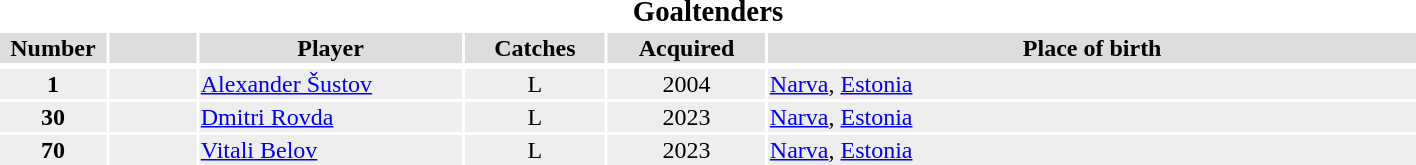<table width=75%>
<tr>
<th colspan=6><big>Goaltenders</big></th>
</tr>
<tr bgcolor="#dddddd">
<th width=5%>Number</th>
<th width=5%></th>
<th ! width=15%>Player</th>
<th width=8%>Catches</th>
<th width=9%>Acquired</th>
<th width=37%>Place of birth</th>
</tr>
<tr>
</tr>
<tr bgcolor="#eeeeee">
<td align="center"><strong>1</strong></td>
<td align="center"></td>
<td><a href='#'>Alexander Šustov</a></td>
<td align="center">L</td>
<td align="center">2004</td>
<td><a href='#'>Narva</a>, <a href='#'>Estonia</a></td>
</tr>
<tr bgcolor="#eeeeee">
<td align="center"><strong>30</strong></td>
<td align="center"></td>
<td><a href='#'>Dmitri Rovda</a></td>
<td align="center">L</td>
<td align="center">2023</td>
<td><a href='#'>Narva</a>, <a href='#'>Estonia</a></td>
</tr>
<tr bgcolor="#eeeeee">
<td align="center"><strong>70</strong></td>
<td align="center"></td>
<td><a href='#'>Vitali Belov</a></td>
<td align="center">L</td>
<td align="center">2023</td>
<td><a href='#'>Narva</a>, <a href='#'>Estonia</a></td>
</tr>
</table>
